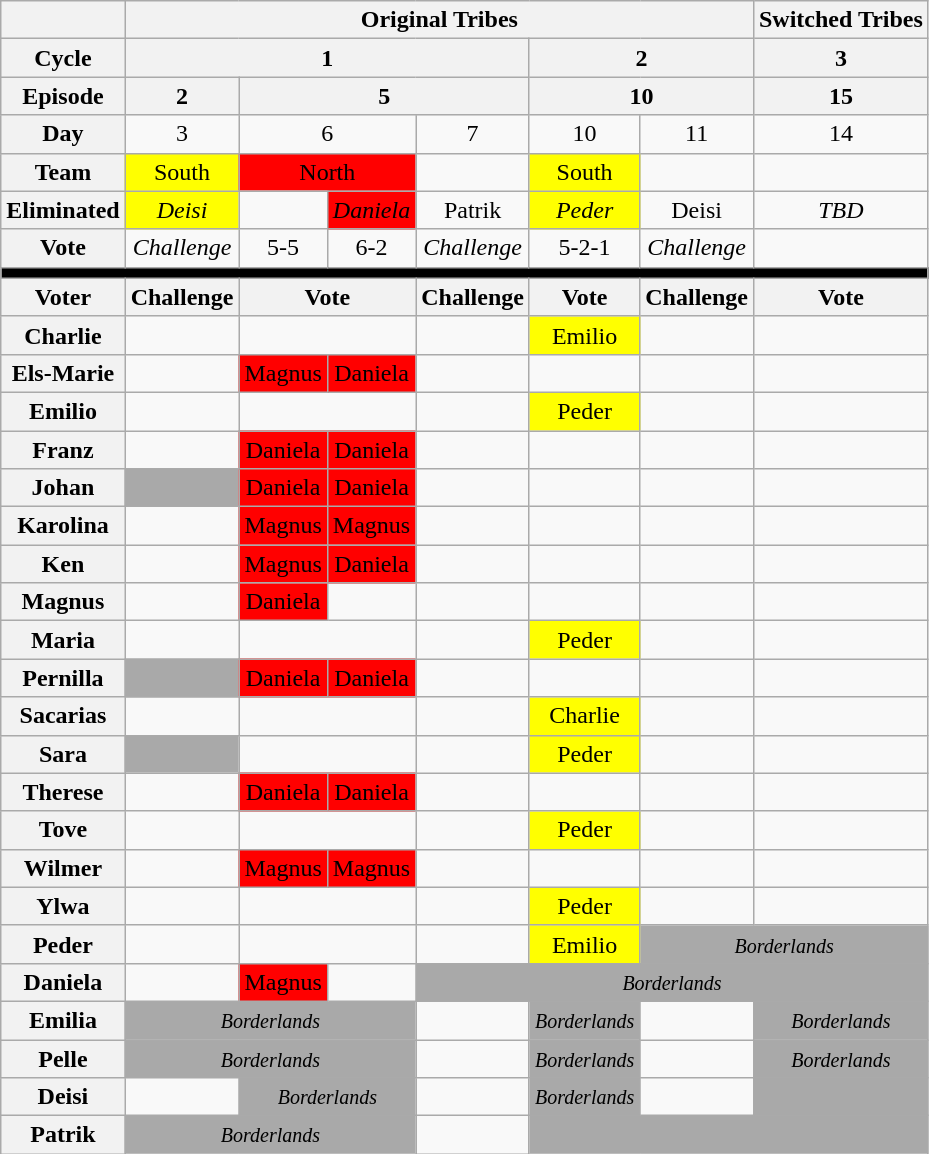<table class="wikitable unsortable" style="text-align:center;">
<tr>
<th></th>
<th colspan="6">Original Tribes</th>
<th colspan="1">Switched Tribes</th>
</tr>
<tr>
<th>Cycle</th>
<th colspan="4">1</th>
<th colspan="2">2</th>
<th>3</th>
</tr>
<tr>
<th>Episode</th>
<th>2</th>
<th colspan="3">5</th>
<th colspan="2">10</th>
<th>15</th>
</tr>
<tr>
<th>Day</th>
<td>3</td>
<td colspan="2">6</td>
<td>7</td>
<td>10</td>
<td>11</td>
<td>14</td>
</tr>
<tr>
<th>Team</th>
<td style="background:yellow;">South</td>
<td colspan="2" style="background:red; color:black;">North</td>
<td></td>
<td style="background:yellow;">South</td>
<td></td>
<td style="background:;"></td>
</tr>
<tr>
<th>Eliminated</th>
<td style="background:yellow;"><em>Deisi</em></td>
<td></td>
<td style="background:red;"><em>Daniela</em></td>
<td>Patrik</td>
<td style="background:yellow;"><em>Peder</em></td>
<td>Deisi</td>
<td style="background:;"><em>TBD</em></td>
</tr>
<tr>
<th>Vote</th>
<td><em>Challenge</em></td>
<td>5-5</td>
<td>6-2</td>
<td><em>Challenge</em></td>
<td>5-2-1</td>
<td><em>Challenge</em></td>
<td></td>
</tr>
<tr>
<td colspan="27" style="background:black;"></td>
</tr>
<tr>
<th>Voter</th>
<th>Challenge</th>
<th colspan="2">Vote</th>
<th>Challenge</th>
<th>Vote</th>
<th>Challenge</th>
<th>Vote</th>
</tr>
<tr>
<th>Charlie</th>
<td></td>
<td colspan="2"></td>
<td></td>
<td style="background:yellow;">Emilio</td>
<td></td>
<td></td>
</tr>
<tr>
<th>Els-Marie</th>
<td></td>
<td style="background:red;">Magnus</td>
<td style="background:red;">Daniela</td>
<td></td>
<td></td>
<td></td>
<td></td>
</tr>
<tr>
<th>Emilio</th>
<td></td>
<td colspan="2"></td>
<td></td>
<td style="background:yellow;">Peder</td>
<td></td>
<td></td>
</tr>
<tr>
<th>Franz</th>
<td></td>
<td style="background:red;">Daniela</td>
<td style="background:red;">Daniela</td>
<td></td>
<td></td>
<td></td>
<td></td>
</tr>
<tr>
<th>Johan</th>
<td style="background:darkgray;"></td>
<td style="background:red;">Daniela</td>
<td style="background:red;">Daniela</td>
<td></td>
<td></td>
<td></td>
<td></td>
</tr>
<tr>
<th>Karolina</th>
<td></td>
<td style="background:red;">Magnus</td>
<td style="background:red;">Magnus</td>
<td></td>
<td></td>
<td></td>
<td></td>
</tr>
<tr>
<th>Ken</th>
<td></td>
<td style="background:red;">Magnus</td>
<td style="background:red;">Daniela</td>
<td></td>
<td></td>
<td></td>
<td></td>
</tr>
<tr>
<th>Magnus</th>
<td></td>
<td style="background:red;">Daniela</td>
<td></td>
<td></td>
<td></td>
<td></td>
<td></td>
</tr>
<tr>
<th>Maria</th>
<td></td>
<td colspan="2"></td>
<td></td>
<td style="background:yellow;">Peder</td>
<td></td>
<td></td>
</tr>
<tr>
<th>Pernilla</th>
<td style="background:darkgray;"></td>
<td style="background:red;">Daniela</td>
<td style="background:red;">Daniela</td>
<td></td>
<td></td>
<td></td>
<td></td>
</tr>
<tr>
<th>Sacarias</th>
<td></td>
<td colspan="2"></td>
<td></td>
<td style="background:yellow;">Charlie</td>
<td></td>
<td></td>
</tr>
<tr>
<th>Sara</th>
<td style="background:darkgray;"></td>
<td colspan="2"></td>
<td></td>
<td style="background:yellow;">Peder</td>
<td></td>
<td></td>
</tr>
<tr>
<th>Therese</th>
<td></td>
<td style="background:red;">Daniela</td>
<td style="background:red;">Daniela</td>
<td></td>
<td></td>
<td></td>
</tr>
<tr>
<th>Tove</th>
<td></td>
<td colspan="2"></td>
<td></td>
<td style="background:yellow;">Peder</td>
<td></td>
<td></td>
</tr>
<tr>
<th>Wilmer</th>
<td></td>
<td style="background:red;">Magnus</td>
<td style="background:red;">Magnus</td>
<td></td>
<td></td>
<td></td>
<td></td>
</tr>
<tr>
<th>Ylwa</th>
<td></td>
<td colspan="2"></td>
<td></td>
<td style="background:yellow;">Peder</td>
<td></td>
<td></td>
</tr>
<tr>
<th>Peder</th>
<td></td>
<td colspan="2"></td>
<td></td>
<td style="background:yellow;">Emilio</td>
<td colspan="2" style="background:darkgray;"><small><em>Borderlands</em></small></td>
</tr>
<tr>
<th>Daniela</th>
<td></td>
<td style="background:red;">Magnus</td>
<td></td>
<td colspan="4" style="background:darkgray;"><small><em>Borderlands</em></small></td>
</tr>
<tr>
<th>Emilia</th>
<td colspan="3" style="background:darkgray;"><small><em>Borderlands</em></small></td>
<td></td>
<td colspan="1" style="background:darkgray;"><small><em>Borderlands</em></small></td>
<td></td>
<td colspan="1" style="background:darkgray;"><small><em>Borderlands</em></small></td>
</tr>
<tr>
<th>Pelle</th>
<td colspan="3" style="background:darkgray;"><small><em>Borderlands</em></small></td>
<td></td>
<td colspan="1" style="background:darkgray;"><small><em>Borderlands</em></small></td>
<td></td>
<td colspan="1" style="background:darkgray;"><small><em>Borderlands</em></small></td>
</tr>
<tr>
<th>Deisi</th>
<td></td>
<td colspan="2" style="background:darkgray;"><small><em>Borderlands</em></small></td>
<td></td>
<td colspan="1" style="background:darkgray;"><small><em>Borderlands</em></small></td>
<td></td>
<td colspan="1" bgcolor="darkgrey"></td>
</tr>
<tr>
<th>Patrik</th>
<td colspan="3" style="background:darkgray;"><small><em>Borderlands</em></small></td>
<td></td>
<td colspan="3" style="background:darkgray;"></td>
</tr>
</table>
